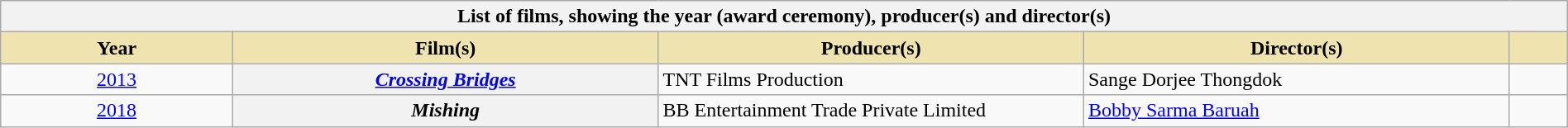<table class="wikitable plainrowheaders" style="width:100%">
<tr>
<th colspan="5">List of films, showing the year (award ceremony), producer(s) and director(s)</th>
</tr>
<tr>
<th scope="col" style="background-color:#EFE4B0;width:12%;">Year</th>
<th scope="col" style="background-color:#EFE4B0;width:22%;">Film(s)</th>
<th scope="col" style="background-color:#EFE4B0;width:22%;">Producer(s)</th>
<th scope="col" style="background-color:#EFE4B0;width:22%;">Director(s)</th>
<th scope="col" style="background-color:#EFE4B0;width:3%;" class="unsortable"></th>
</tr>
<tr>
<td style="text-align:center;"><a href='#'>2013<br></a></td>
<th scope="row"><em><a href='#'>Crossing Bridges</a></em></th>
<td>TNT Films Production</td>
<td>Sange Dorjee Thongdok</td>
<td align="center"></td>
</tr>
<tr>
<td style="text-align:center;"><a href='#'>2018<br></a></td>
<th scope="row"><em>Mishing</em></th>
<td>BB Entertainment Trade Private Limited</td>
<td><a href='#'>Bobby Sarma Baruah</a></td>
<td align="center"></td>
</tr>
</table>
